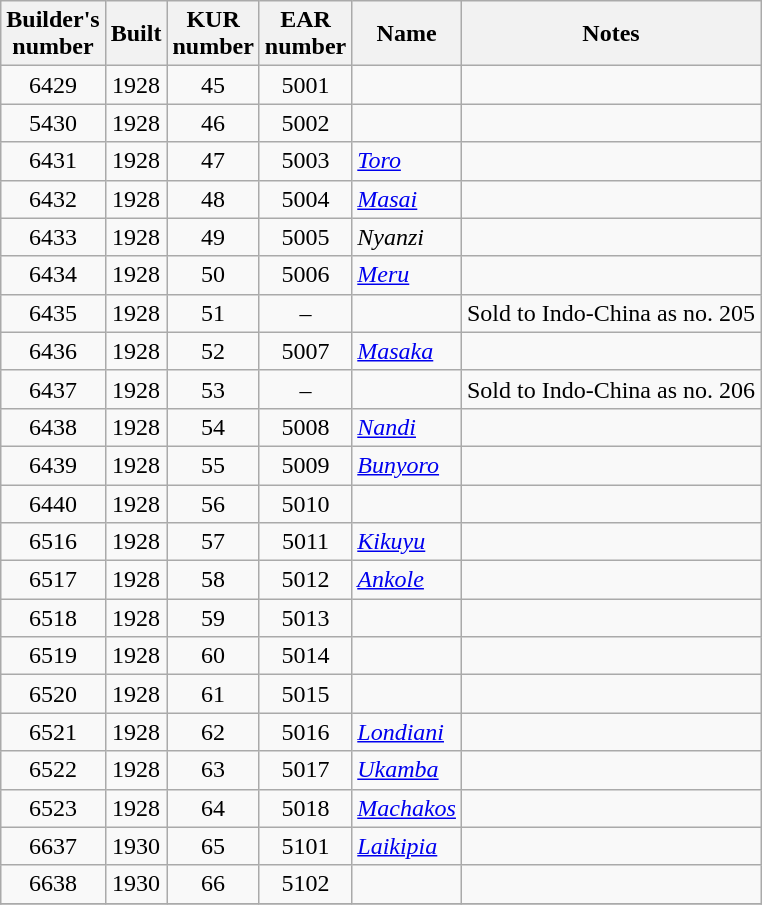<table cellpadding="2">
<tr>
<td><br><table class="wikitable sortable">
<tr>
<th>Builder's<br>number</th>
<th>Built</th>
<th>KUR<br>number</th>
<th>EAR<br>number</th>
<th>Name</th>
<th>Notes</th>
</tr>
<tr>
<td align=center>6429</td>
<td align=center>1928</td>
<td align=center>45</td>
<td align=center>5001</td>
<td></td>
<td></td>
</tr>
<tr>
<td align=center>5430</td>
<td align=center>1928</td>
<td align=center>46</td>
<td align=center>5002</td>
<td></td>
<td></td>
</tr>
<tr>
<td align=center>6431</td>
<td align=center>1928</td>
<td align=center>47</td>
<td align=center>5003</td>
<td><em><a href='#'>Toro</a></em></td>
<td></td>
</tr>
<tr>
<td align=center>6432</td>
<td align=center>1928</td>
<td align=center>48</td>
<td align=center>5004</td>
<td><em><a href='#'>Masai</a></em></td>
<td></td>
</tr>
<tr>
<td align=center>6433</td>
<td align=center>1928</td>
<td align=center>49</td>
<td align=center>5005</td>
<td><em>Nyanzi</em></td>
<td></td>
</tr>
<tr>
<td align=center>6434</td>
<td align=center>1928</td>
<td align=center>50</td>
<td align=center>5006</td>
<td><em><a href='#'>Meru</a></em></td>
<td></td>
</tr>
<tr>
<td align=center>6435</td>
<td align=center>1928</td>
<td align=center>51</td>
<td align=center>–</td>
<td></td>
<td>Sold to Indo-China as no. 205</td>
</tr>
<tr>
<td align=center>6436</td>
<td align=center>1928</td>
<td align=center>52</td>
<td align=center>5007</td>
<td><em><a href='#'>Masaka</a></em></td>
<td></td>
</tr>
<tr>
<td align=center>6437</td>
<td align=center>1928</td>
<td align=center>53</td>
<td align=center>–</td>
<td></td>
<td>Sold to Indo-China as no. 206</td>
</tr>
<tr>
<td align=center>6438</td>
<td align=center>1928</td>
<td align=center>54</td>
<td align=center>5008</td>
<td><em><a href='#'>Nandi</a></em></td>
<td></td>
</tr>
<tr>
<td align=center>6439</td>
<td align=center>1928</td>
<td align=center>55</td>
<td align=center>5009</td>
<td><em><a href='#'>Bunyoro</a></em></td>
<td></td>
</tr>
<tr>
<td align=center>6440</td>
<td align=center>1928</td>
<td align=center>56</td>
<td align=center>5010</td>
<td></td>
<td></td>
</tr>
<tr>
<td align=center>6516</td>
<td align=center>1928</td>
<td align=center>57</td>
<td align=center>5011</td>
<td><em><a href='#'>Kikuyu</a></em></td>
<td></td>
</tr>
<tr>
<td align=center>6517</td>
<td align=center>1928</td>
<td align=center>58</td>
<td align=center>5012</td>
<td><em><a href='#'>Ankole</a></em></td>
<td></td>
</tr>
<tr>
<td align=center>6518</td>
<td align=center>1928</td>
<td align=center>59</td>
<td align=center>5013</td>
<td></td>
<td></td>
</tr>
<tr>
<td align=center>6519</td>
<td align=center>1928</td>
<td align=center>60</td>
<td align=center>5014</td>
<td></td>
<td></td>
</tr>
<tr>
<td align=center>6520</td>
<td align=center>1928</td>
<td align=center>61</td>
<td align=center>5015</td>
<td></td>
<td></td>
</tr>
<tr>
<td align=center>6521</td>
<td align=center>1928</td>
<td align=center>62</td>
<td align=center>5016</td>
<td><em><a href='#'>Londiani</a></em></td>
<td></td>
</tr>
<tr>
<td align=center>6522</td>
<td align=center>1928</td>
<td align=center>63</td>
<td align=center>5017</td>
<td><em><a href='#'>Ukamba</a></em></td>
<td></td>
</tr>
<tr>
<td align=center>6523</td>
<td align=center>1928</td>
<td align=center>64</td>
<td align=center>5018</td>
<td><em><a href='#'>Machakos</a></em></td>
<td></td>
</tr>
<tr>
<td align=center>6637</td>
<td align=center>1930</td>
<td align=center>65</td>
<td align=center>5101</td>
<td><em><a href='#'>Laikipia</a></em></td>
<td></td>
</tr>
<tr>
<td align=center>6638</td>
<td align=center>1930</td>
<td align=center>66</td>
<td align=center>5102</td>
<td></td>
<td></td>
</tr>
<tr>
</tr>
</table>
</td>
</tr>
</table>
